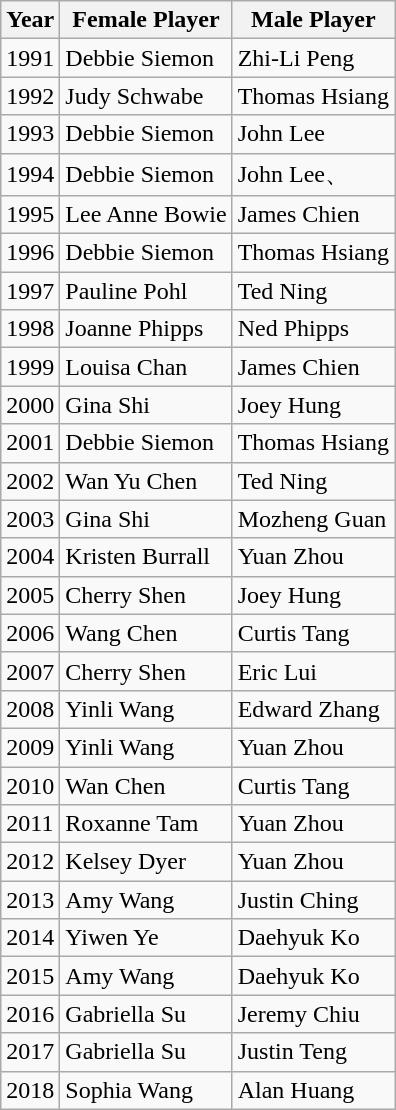<table class="wikitable">
<tr>
<th>Year</th>
<th>Female Player</th>
<th>Male Player</th>
</tr>
<tr>
<td>1991</td>
<td>Debbie Siemon</td>
<td>Zhi-Li Peng</td>
</tr>
<tr>
<td>1992</td>
<td>Judy Schwabe</td>
<td>Thomas Hsiang</td>
</tr>
<tr>
<td>1993</td>
<td>Debbie Siemon</td>
<td>John Lee</td>
</tr>
<tr>
<td>1994</td>
<td>Debbie Siemon</td>
<td>John Lee、</td>
</tr>
<tr>
<td>1995</td>
<td>Lee Anne Bowie</td>
<td>James Chien</td>
</tr>
<tr>
<td>1996</td>
<td>Debbie Siemon</td>
<td>Thomas Hsiang</td>
</tr>
<tr>
<td>1997</td>
<td>Pauline Pohl</td>
<td>Ted Ning</td>
</tr>
<tr>
<td>1998</td>
<td>Joanne Phipps</td>
<td>Ned Phipps</td>
</tr>
<tr>
<td>1999</td>
<td>Louisa Chan</td>
<td>James Chien</td>
</tr>
<tr>
<td>2000</td>
<td>Gina Shi</td>
<td>Joey Hung</td>
</tr>
<tr>
<td>2001</td>
<td>Debbie Siemon</td>
<td>Thomas Hsiang</td>
</tr>
<tr>
<td>2002</td>
<td>Wan Yu Chen</td>
<td>Ted Ning</td>
</tr>
<tr>
<td>2003</td>
<td>Gina Shi</td>
<td>Mozheng Guan</td>
</tr>
<tr>
<td>2004</td>
<td>Kristen Burrall</td>
<td>Yuan Zhou</td>
</tr>
<tr>
<td>2005</td>
<td>Cherry Shen</td>
<td>Joey Hung</td>
</tr>
<tr>
<td>2006</td>
<td>Wang Chen</td>
<td>Curtis Tang</td>
</tr>
<tr>
<td>2007</td>
<td>Cherry Shen</td>
<td>Eric Lui</td>
</tr>
<tr>
<td>2008</td>
<td>Yinli Wang</td>
<td>Edward Zhang</td>
</tr>
<tr>
<td>2009</td>
<td>Yinli Wang</td>
<td>Yuan Zhou</td>
</tr>
<tr>
<td>2010</td>
<td>Wan Chen</td>
<td>Curtis Tang</td>
</tr>
<tr>
<td>2011</td>
<td>Roxanne Tam</td>
<td>Yuan Zhou</td>
</tr>
<tr>
<td>2012</td>
<td>Kelsey Dyer</td>
<td>Yuan Zhou</td>
</tr>
<tr>
<td>2013</td>
<td>Amy Wang</td>
<td>Justin Ching</td>
</tr>
<tr>
<td>2014</td>
<td>Yiwen Ye</td>
<td>Daehyuk Ko</td>
</tr>
<tr>
<td>2015</td>
<td>Amy Wang</td>
<td>Daehyuk Ko</td>
</tr>
<tr>
<td>2016</td>
<td>Gabriella Su</td>
<td>Jeremy Chiu</td>
</tr>
<tr>
<td>2017</td>
<td>Gabriella Su</td>
<td>Justin Teng</td>
</tr>
<tr>
<td>2018</td>
<td>Sophia Wang</td>
<td>Alan Huang</td>
</tr>
</table>
